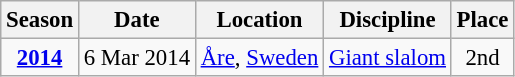<table class="wikitable" style="text-align:center; font-size:95%;">
<tr>
<th>Season</th>
<th>Date</th>
<th>Location</th>
<th>Discipline</th>
<th>Place</th>
</tr>
<tr>
<td><strong><a href='#'>2014</a></strong></td>
<td align=right>6 Mar 2014</td>
<td align=left> <a href='#'>Åre</a>, <a href='#'>Sweden</a></td>
<td><a href='#'>Giant slalom</a></td>
<td>2nd</td>
</tr>
</table>
